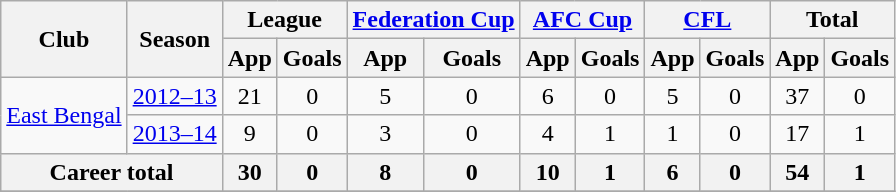<table class="wikitable" style="text-align:center;">
<tr>
<th rowspan="2">Club</th>
<th rowspan="2">Season</th>
<th colspan="2">League</th>
<th colspan="2"><a href='#'>Federation Cup</a></th>
<th colspan="2"><a href='#'>AFC Cup</a></th>
<th colspan="2"><a href='#'>CFL</a></th>
<th colspan="2">Total</th>
</tr>
<tr>
<th>App</th>
<th>Goals</th>
<th>App</th>
<th>Goals</th>
<th>App</th>
<th>Goals</th>
<th>App</th>
<th>Goals</th>
<th>App</th>
<th>Goals</th>
</tr>
<tr>
<td align=center rowspan="2"><a href='#'>East Bengal</a></td>
<td><a href='#'>2012–13</a></td>
<td>21</td>
<td>0</td>
<td>5</td>
<td>0</td>
<td>6</td>
<td>0</td>
<td>5</td>
<td>0</td>
<td>37</td>
<td>0</td>
</tr>
<tr>
<td><a href='#'>2013–14</a></td>
<td>9</td>
<td>0</td>
<td>3</td>
<td>0</td>
<td>4</td>
<td>1</td>
<td>1</td>
<td>0</td>
<td>17</td>
<td>1</td>
</tr>
<tr>
<th colspan="2">Career total</th>
<th>30</th>
<th>0</th>
<th>8</th>
<th>0</th>
<th>10</th>
<th>1</th>
<th>6</th>
<th>0</th>
<th>54</th>
<th>1</th>
</tr>
<tr>
</tr>
</table>
